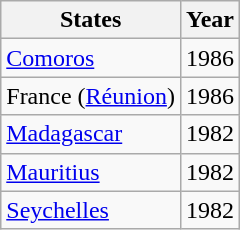<table class="wikitable sortable">
<tr>
<th>States</th>
<th>Year</th>
</tr>
<tr>
<td><a href='#'>Comoros</a></td>
<td>1986</td>
</tr>
<tr>
<td>France (<a href='#'>Réunion</a>)</td>
<td>1986</td>
</tr>
<tr>
<td><a href='#'>Madagascar</a></td>
<td>1982</td>
</tr>
<tr>
<td><a href='#'>Mauritius</a></td>
<td>1982</td>
</tr>
<tr>
<td><a href='#'>Seychelles</a></td>
<td>1982</td>
</tr>
</table>
